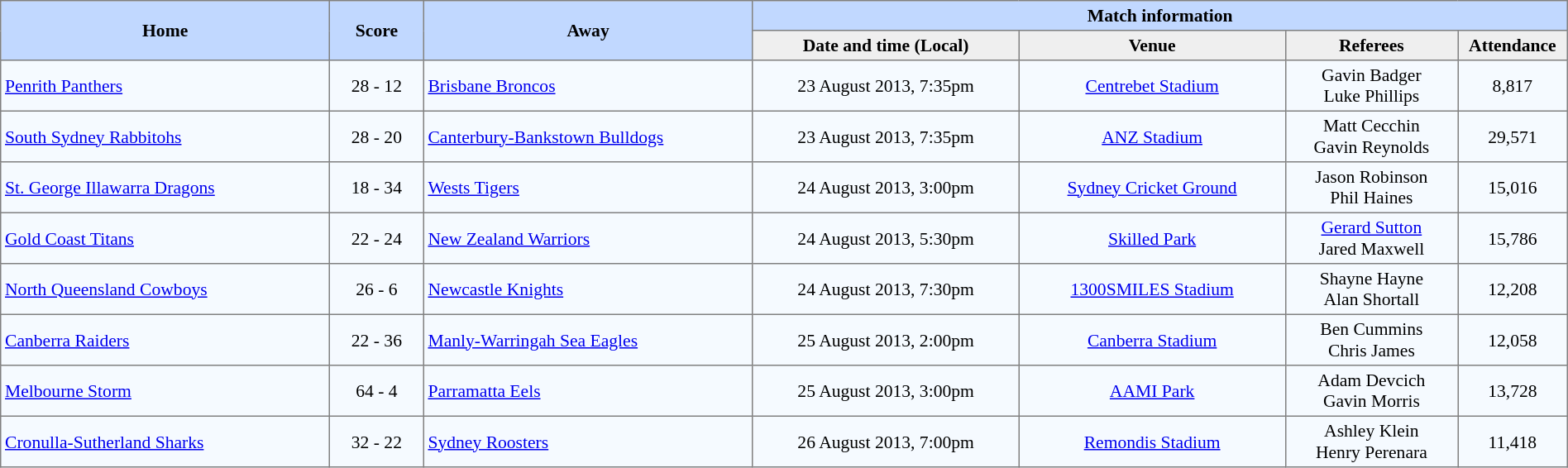<table border="1" cellpadding="3" cellspacing="0" style="border-collapse:collapse; font-size:90%; width:100%;">
<tr style="background:#c1d8ff;">
<th rowspan="2" style="width:21%;">Home</th>
<th rowspan="2" style="width:6%;">Score</th>
<th rowspan="2" style="width:21%;">Away</th>
<th colspan=6>Match information</th>
</tr>
<tr style="background:#efefef;">
<th width=17%>Date and time (Local)</th>
<th width=17%>Venue</th>
<th width=11%>Referees</th>
<th width=7%>Attendance</th>
</tr>
<tr style="text-align:center; background:#f5faff;">
<td align=left> <a href='#'>Penrith Panthers</a></td>
<td>28 - 12</td>
<td align=left> <a href='#'>Brisbane Broncos</a></td>
<td>23 August 2013, 7:35pm</td>
<td><a href='#'>Centrebet Stadium</a></td>
<td>Gavin Badger<br>Luke Phillips</td>
<td>8,817</td>
</tr>
<tr style="text-align:center; background:#f5faff;">
<td align=left> <a href='#'>South Sydney Rabbitohs</a></td>
<td>28 - 20</td>
<td align=left> <a href='#'>Canterbury-Bankstown Bulldogs</a></td>
<td>23 August 2013, 7:35pm</td>
<td><a href='#'>ANZ Stadium</a></td>
<td>Matt Cecchin<br>Gavin Reynolds</td>
<td>29,571</td>
</tr>
<tr style="text-align:center; background:#f5faff;">
<td align=left> <a href='#'>St. George Illawarra Dragons</a></td>
<td>18 - 34</td>
<td align=left> <a href='#'>Wests Tigers</a></td>
<td>24 August 2013, 3:00pm</td>
<td><a href='#'>Sydney Cricket Ground</a></td>
<td>Jason Robinson<br>Phil Haines</td>
<td>15,016</td>
</tr>
<tr style="text-align:center; background:#f5faff;">
<td align=left> <a href='#'>Gold Coast Titans</a></td>
<td>22 - 24</td>
<td align=left> <a href='#'>New Zealand Warriors</a></td>
<td>24 August 2013, 5:30pm</td>
<td><a href='#'>Skilled Park</a></td>
<td><a href='#'>Gerard Sutton</a><br>Jared Maxwell</td>
<td>15,786</td>
</tr>
<tr style="text-align:center; background:#f5faff;">
<td align=left> <a href='#'>North Queensland Cowboys</a></td>
<td>26 - 6</td>
<td align=left> <a href='#'>Newcastle Knights</a></td>
<td>24 August 2013, 7:30pm</td>
<td><a href='#'>1300SMILES Stadium</a></td>
<td>Shayne Hayne<br>Alan Shortall</td>
<td>12,208</td>
</tr>
<tr style="text-align:center; background:#f5faff;">
<td align=left> <a href='#'>Canberra Raiders</a></td>
<td>22 - 36</td>
<td align=left> <a href='#'>Manly-Warringah Sea Eagles</a></td>
<td>25 August 2013, 2:00pm</td>
<td><a href='#'>Canberra Stadium</a></td>
<td>Ben Cummins<br>Chris James</td>
<td>12,058</td>
</tr>
<tr style="text-align:center; background:#f5faff;">
<td align=left> <a href='#'>Melbourne Storm</a></td>
<td>64 - 4</td>
<td align=left> <a href='#'>Parramatta Eels</a></td>
<td>25 August 2013, 3:00pm</td>
<td><a href='#'>AAMI Park</a></td>
<td>Adam Devcich<br>Gavin Morris</td>
<td>13,728</td>
</tr>
<tr style="text-align:center; background:#f5faff;">
<td align=left> <a href='#'>Cronulla-Sutherland Sharks</a></td>
<td>32 - 22</td>
<td align=left> <a href='#'>Sydney Roosters</a></td>
<td>26 August 2013, 7:00pm</td>
<td><a href='#'>Remondis Stadium</a></td>
<td>Ashley Klein<br>Henry Perenara</td>
<td>11,418</td>
</tr>
</table>
